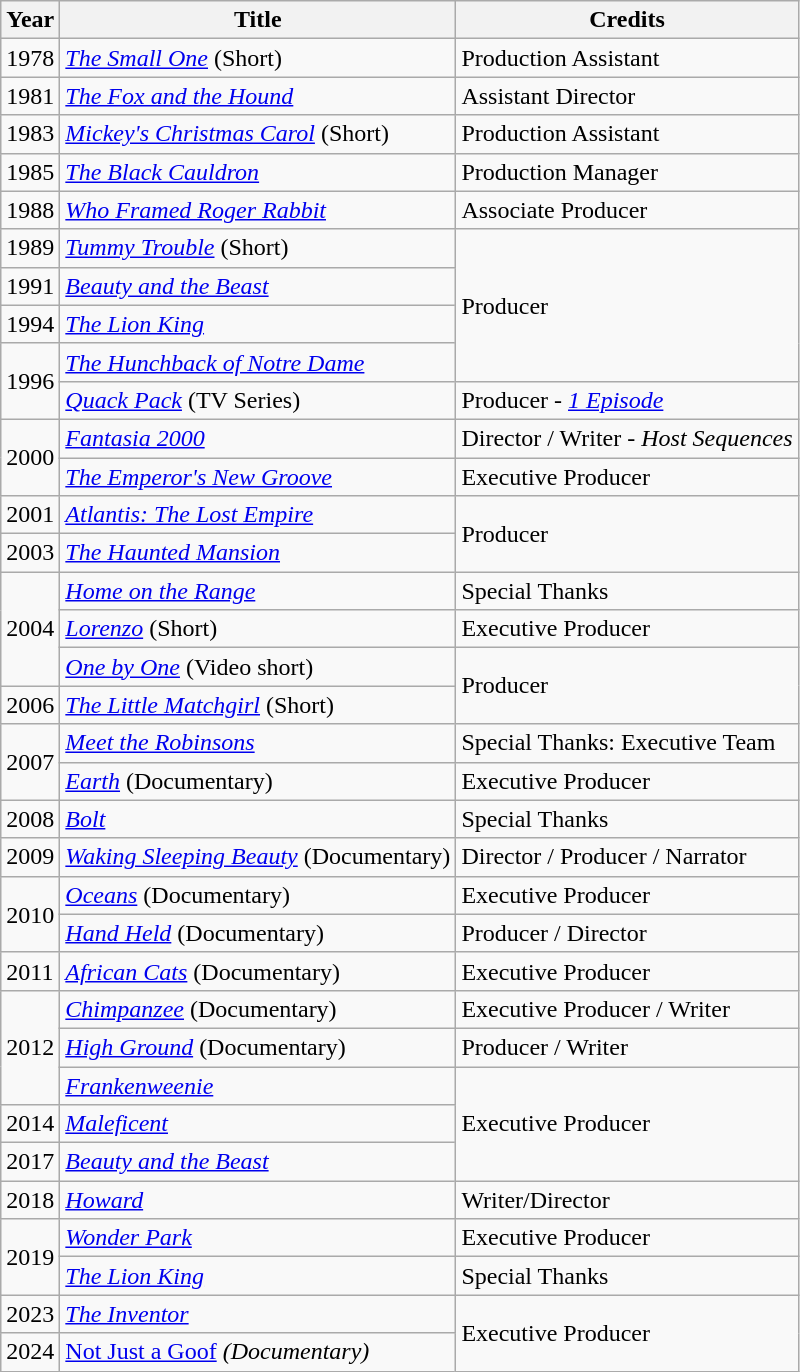<table class="wikitable sortable">
<tr>
<th>Year</th>
<th>Title</th>
<th>Credits</th>
</tr>
<tr>
<td>1978</td>
<td><em><a href='#'>The Small One</a></em> (Short)</td>
<td>Production Assistant</td>
</tr>
<tr>
<td>1981</td>
<td><em><a href='#'>The Fox and the Hound</a></em></td>
<td>Assistant Director</td>
</tr>
<tr>
<td>1983</td>
<td><em><a href='#'>Mickey's Christmas Carol</a></em> (Short)</td>
<td>Production Assistant</td>
</tr>
<tr>
<td>1985</td>
<td><em><a href='#'>The Black Cauldron</a></em></td>
<td>Production Manager</td>
</tr>
<tr>
<td>1988</td>
<td><em><a href='#'>Who Framed Roger Rabbit</a></em></td>
<td>Associate Producer</td>
</tr>
<tr>
<td>1989</td>
<td><em><a href='#'>Tummy Trouble</a></em> (Short)</td>
<td rowspan="4">Producer</td>
</tr>
<tr>
<td>1991</td>
<td><em><a href='#'>Beauty and the Beast</a></em></td>
</tr>
<tr>
<td>1994</td>
<td><em><a href='#'>The Lion King</a></em></td>
</tr>
<tr>
<td rowspan="2">1996</td>
<td><em><a href='#'>The Hunchback of Notre Dame</a></em></td>
</tr>
<tr>
<td><em><a href='#'>Quack Pack</a></em> (TV Series)</td>
<td>Producer - <em><a href='#'>1 Episode</a></em></td>
</tr>
<tr>
<td rowspan="2">2000</td>
<td><em><a href='#'>Fantasia 2000</a></em></td>
<td>Director / Writer - <em>Host Sequences</em></td>
</tr>
<tr>
<td><em><a href='#'>The Emperor's New Groove</a></em></td>
<td>Executive Producer</td>
</tr>
<tr>
<td>2001</td>
<td><em><a href='#'>Atlantis: The Lost Empire</a></em></td>
<td rowspan="2">Producer</td>
</tr>
<tr>
<td>2003</td>
<td><em><a href='#'>The Haunted Mansion</a></em></td>
</tr>
<tr>
<td rowspan="3">2004</td>
<td><em><a href='#'>Home on the Range</a></em></td>
<td>Special Thanks</td>
</tr>
<tr>
<td><em><a href='#'>Lorenzo</a></em> (Short)</td>
<td>Executive Producer</td>
</tr>
<tr>
<td><em><a href='#'>One by One</a></em> (Video short)</td>
<td rowspan="2">Producer</td>
</tr>
<tr>
<td>2006</td>
<td><em><a href='#'>The Little Matchgirl</a></em> (Short)</td>
</tr>
<tr>
<td rowspan="2">2007</td>
<td><em><a href='#'>Meet the Robinsons</a></em></td>
<td>Special Thanks: Executive Team</td>
</tr>
<tr>
<td><em><a href='#'>Earth</a></em> (Documentary)</td>
<td>Executive Producer</td>
</tr>
<tr>
<td>2008</td>
<td><em><a href='#'>Bolt</a></em></td>
<td>Special Thanks</td>
</tr>
<tr>
<td>2009</td>
<td><em><a href='#'>Waking Sleeping Beauty</a></em> (Documentary)</td>
<td>Director / Producer / Narrator</td>
</tr>
<tr>
<td rowspan="2">2010</td>
<td><em><a href='#'>Oceans</a></em> (Documentary)</td>
<td>Executive Producer</td>
</tr>
<tr>
<td><em><a href='#'>Hand Held</a></em> (Documentary)</td>
<td>Producer / Director</td>
</tr>
<tr>
<td>2011</td>
<td><em><a href='#'>African Cats</a></em> (Documentary)</td>
<td>Executive Producer</td>
</tr>
<tr>
<td rowspan="3">2012</td>
<td><em><a href='#'>Chimpanzee</a></em> (Documentary)</td>
<td>Executive Producer / Writer</td>
</tr>
<tr>
<td><em><a href='#'>High Ground</a></em> (Documentary)</td>
<td>Producer / Writer</td>
</tr>
<tr>
<td><em><a href='#'>Frankenweenie</a></em></td>
<td rowspan="3">Executive Producer</td>
</tr>
<tr>
<td>2014</td>
<td><em><a href='#'>Maleficent</a></em></td>
</tr>
<tr>
<td>2017</td>
<td><em><a href='#'>Beauty and the Beast</a></em></td>
</tr>
<tr>
<td>2018</td>
<td><em><a href='#'>Howard</a></em></td>
<td>Writer/Director</td>
</tr>
<tr>
<td rowspan="2">2019</td>
<td><em><a href='#'>Wonder Park</a></em></td>
<td>Executive Producer</td>
</tr>
<tr>
<td><em><a href='#'>The Lion King</a></em></td>
<td>Special Thanks</td>
</tr>
<tr>
<td>2023</td>
<td><em><a href='#'>The Inventor</a></td>
<td rowspan="2">Executive Producer</td>
</tr>
<tr>
<td>2024</td>
<td></em><a href='#'>Not Just a Goof</a><em> (Documentary)</td>
</tr>
</table>
